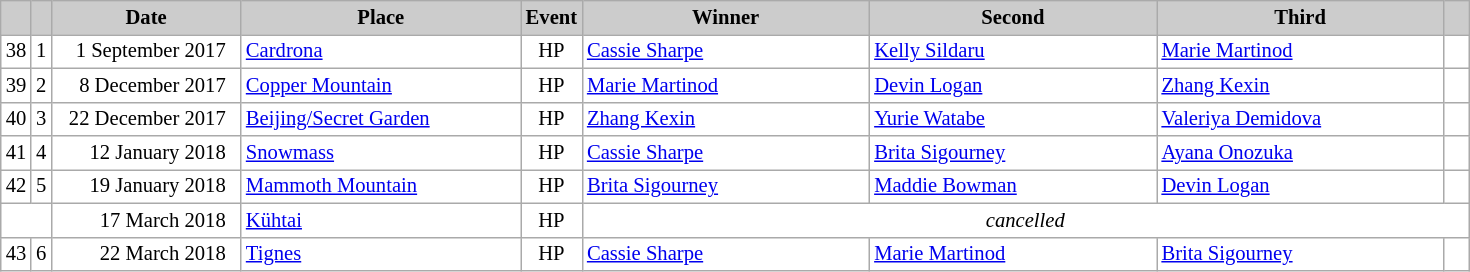<table class="wikitable plainrowheaders" style="background:#fff; font-size:86%; line-height:16px; border:grey solid 1px; border-collapse:collapse;">
<tr style="background:#ccc; text-align:center;">
<th scope="col" style="background:#ccc; width=20 px;"></th>
<th scope="col" style="background:#ccc; width=30 px;"></th>
<th scope="col" style="background:#ccc; width:120px;">Date</th>
<th scope="col" style="background:#ccc; width:180px;">Place</th>
<th scope="col" style="background:#ccc; width:15px;">Event</th>
<th scope="col" style="background:#ccc; width:185px;">Winner</th>
<th scope="col" style="background:#ccc; width:185px;">Second</th>
<th scope="col" style="background:#ccc; width:185px;">Third</th>
<th scope="col" style="background:#ccc; width:10px;"></th>
</tr>
<tr>
<td align=center>38</td>
<td align=center>1</td>
<td align=right>1 September 2017  </td>
<td> <a href='#'>Cardrona</a></td>
<td align=center>HP</td>
<td> <a href='#'>Cassie Sharpe</a></td>
<td> <a href='#'>Kelly Sildaru</a></td>
<td> <a href='#'>Marie Martinod</a></td>
<td></td>
</tr>
<tr>
<td align=center>39</td>
<td align=center>2</td>
<td align=right>8 December 2017  </td>
<td> <a href='#'>Copper Mountain</a></td>
<td align=center>HP</td>
<td> <a href='#'>Marie Martinod</a></td>
<td> <a href='#'>Devin Logan</a></td>
<td> <a href='#'>Zhang Kexin</a></td>
<td></td>
</tr>
<tr>
<td align=center>40</td>
<td align=center>3</td>
<td align=right>22 December 2017  </td>
<td> <a href='#'>Beijing/Secret Garden</a></td>
<td align=center>HP</td>
<td> <a href='#'>Zhang Kexin</a></td>
<td> <a href='#'>Yurie Watabe</a></td>
<td> <a href='#'>Valeriya Demidova</a></td>
<td></td>
</tr>
<tr>
<td align=center>41</td>
<td align=center>4</td>
<td align=right>12 January 2018  </td>
<td> <a href='#'>Snowmass</a></td>
<td align=center>HP</td>
<td> <a href='#'>Cassie Sharpe</a></td>
<td> <a href='#'>Brita Sigourney</a></td>
<td> <a href='#'>Ayana Onozuka</a></td>
<td></td>
</tr>
<tr>
<td align=center>42</td>
<td align=center>5</td>
<td align=right>19 January 2018  </td>
<td> <a href='#'>Mammoth Mountain</a></td>
<td align=center>HP</td>
<td> <a href='#'>Brita Sigourney</a></td>
<td> <a href='#'>Maddie Bowman</a></td>
<td> <a href='#'>Devin Logan</a></td>
<td></td>
</tr>
<tr>
<td colspan=2></td>
<td align=right>17 March 2018  </td>
<td> <a href='#'>Kühtai</a></td>
<td align=center>HP</td>
<td colspan=4 align=center><em>cancelled</em></td>
</tr>
<tr>
<td align=center>43</td>
<td align=center>6</td>
<td align=right>22 March 2018  </td>
<td> <a href='#'>Tignes</a></td>
<td align=center>HP</td>
<td> <a href='#'>Cassie Sharpe</a></td>
<td> <a href='#'>Marie Martinod</a></td>
<td> <a href='#'>Brita Sigourney</a></td>
<td></td>
</tr>
</table>
